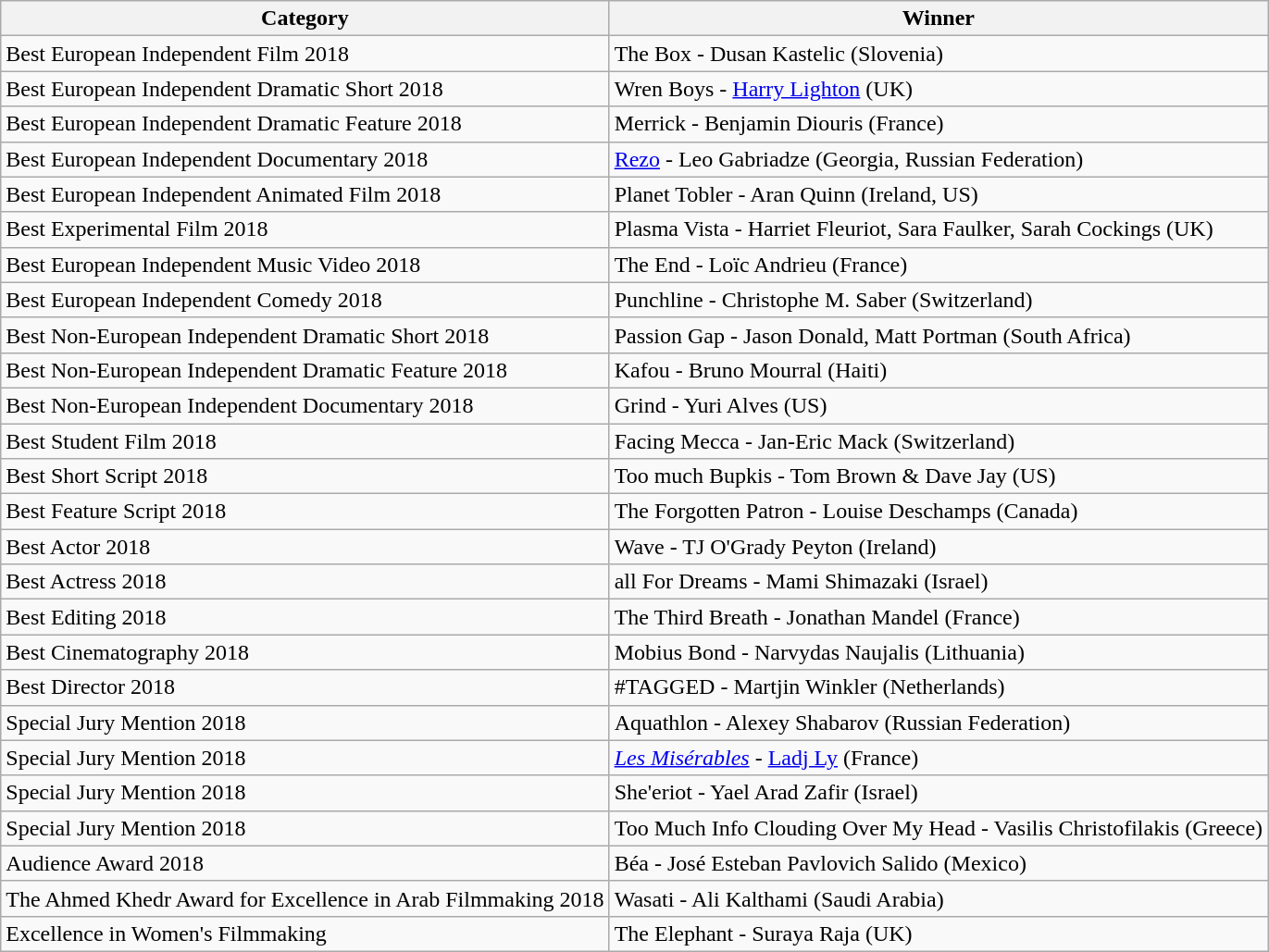<table class="wikitable sortable">
<tr>
<th>Category</th>
<th>Winner</th>
</tr>
<tr>
<td>Best European Independent Film 2018</td>
<td>The Box - Dusan Kastelic (Slovenia)</td>
</tr>
<tr>
<td>Best European Independent Dramatic Short 2018</td>
<td>Wren Boys - <a href='#'>Harry Lighton</a> (UK)</td>
</tr>
<tr>
<td>Best European Independent Dramatic Feature 2018</td>
<td>Merrick - Benjamin Diouris (France)</td>
</tr>
<tr>
<td>Best European Independent Documentary 2018</td>
<td><a href='#'>Rezo</a> - Leo Gabriadze (Georgia, Russian Federation)</td>
</tr>
<tr>
<td>Best European Independent Animated Film 2018</td>
<td>Planet Tobler - Aran Quinn (Ireland, US)</td>
</tr>
<tr>
<td>Best Experimental Film 2018</td>
<td>Plasma Vista - Harriet Fleuriot, Sara Faulker, Sarah Cockings (UK)</td>
</tr>
<tr>
<td>Best European Independent Music Video 2018</td>
<td>The End - Loïc Andrieu (France)</td>
</tr>
<tr>
<td>Best European Independent Comedy 2018</td>
<td>Punchline - Christophe M. Saber (Switzerland)</td>
</tr>
<tr>
<td>Best Non-European Independent Dramatic Short 2018</td>
<td>Passion Gap - Jason Donald, Matt Portman (South Africa)</td>
</tr>
<tr>
<td>Best Non-European Independent Dramatic Feature 2018</td>
<td>Kafou - Bruno Mourral (Haiti)</td>
</tr>
<tr>
<td>Best Non-European Independent Documentary 2018</td>
<td>Grind - Yuri Alves (US)</td>
</tr>
<tr>
<td>Best Student Film 2018</td>
<td>Facing Mecca - Jan-Eric Mack (Switzerland)</td>
</tr>
<tr>
<td>Best Short Script 2018</td>
<td>Too much Bupkis - Tom Brown & Dave Jay (US)</td>
</tr>
<tr>
<td>Best Feature Script 2018</td>
<td>The Forgotten Patron - Louise Deschamps (Canada)</td>
</tr>
<tr>
<td>Best Actor 2018</td>
<td>Wave - TJ O'Grady Peyton (Ireland)</td>
</tr>
<tr>
<td>Best Actress 2018</td>
<td>all For Dreams - Mami Shimazaki (Israel)</td>
</tr>
<tr>
<td>Best Editing 2018</td>
<td>The Third Breath - Jonathan Mandel (France)</td>
</tr>
<tr>
<td>Best Cinematography 2018</td>
<td>Mobius Bond - Narvydas Naujalis (Lithuania)</td>
</tr>
<tr>
<td>Best Director 2018</td>
<td>#TAGGED - Martjin Winkler (Netherlands)</td>
</tr>
<tr>
<td>Special Jury Mention 2018</td>
<td>Aquathlon - Alexey Shabarov (Russian Federation)</td>
</tr>
<tr>
<td>Special Jury Mention 2018</td>
<td><em><a href='#'>Les Misérables</a></em> - <a href='#'>Ladj Ly</a> (France)</td>
</tr>
<tr>
<td>Special Jury Mention 2018</td>
<td>She'eriot - Yael Arad Zafir (Israel)</td>
</tr>
<tr>
<td>Special Jury Mention 2018</td>
<td>Too Much Info Clouding Over My Head - Vasilis Christofilakis (Greece)</td>
</tr>
<tr>
<td>Audience Award 2018</td>
<td>Béa - José Esteban Pavlovich Salido (Mexico)</td>
</tr>
<tr>
<td>The Ahmed Khedr Award for Excellence in Arab Filmmaking 2018</td>
<td>Wasati - Ali Kalthami (Saudi Arabia)</td>
</tr>
<tr>
<td>Excellence in Women's Filmmaking</td>
<td>The Elephant - Suraya Raja (UK)</td>
</tr>
</table>
